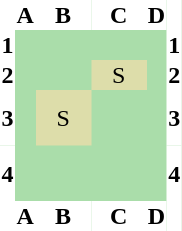<table style="text-align:center;border-spacing:0px;background:#ada;">
<tr style="background:#fff;">
<th> </th>
<th>A</th>
<th>B</th>
<th>C</th>
<th>D</th>
<th> </th>
</tr>
<tr>
<th style="background:#fff;">1</th>
<td></td>
<td></td>
<td></td>
<td></td>
<th style="background:#fff;">1</th>
</tr>
<tr>
<th style="background:#fff;">2</th>
<td></td>
<td></td>
<td style="width:35px;background:#dda;">S</td>
<td></td>
<th style="background:#fff;">2</th>
</tr>
<tr>
<th style="background:#fff;height:35px;">3</th>
<td></td>
<td style="width:35px;background:#dda;">S</td>
<td></td>
<td></td>
<th style="background:#fff;">3</th>
</tr>
<tr>
<th style="background:#fff;height:35px;">4</th>
<td></td>
<td></td>
<td></td>
<td></td>
<th style="background:#fff;">4</th>
</tr>
<tr style="background:#fff;">
<th> </th>
<th>A</th>
<th>B</th>
<th>C</th>
<th>D</th>
<th> </th>
</tr>
</table>
